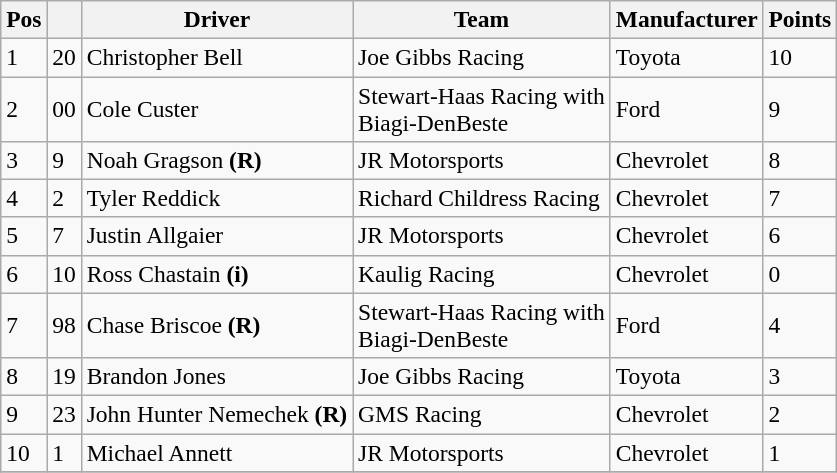<table class="wikitable" style="font-size:98%">
<tr>
<th>Pos</th>
<th></th>
<th>Driver</th>
<th>Team</th>
<th>Manufacturer</th>
<th>Points</th>
</tr>
<tr>
<td>1</td>
<td>20</td>
<td>Christopher Bell</td>
<td>Joe Gibbs Racing</td>
<td>Toyota</td>
<td>10</td>
</tr>
<tr>
<td>2</td>
<td>00</td>
<td>Cole Custer</td>
<td>Stewart-Haas Racing with<br>Biagi-DenBeste</td>
<td>Ford</td>
<td>9</td>
</tr>
<tr>
<td>3</td>
<td>9</td>
<td>Noah Gragson <strong>(R)</strong></td>
<td>JR Motorsports</td>
<td>Chevrolet</td>
<td>8</td>
</tr>
<tr>
<td>4</td>
<td>2</td>
<td>Tyler Reddick</td>
<td>Richard Childress Racing</td>
<td>Chevrolet</td>
<td>7</td>
</tr>
<tr>
<td>5</td>
<td>7</td>
<td>Justin Allgaier</td>
<td>JR Motorsports</td>
<td>Chevrolet</td>
<td>6</td>
</tr>
<tr>
<td>6</td>
<td>10</td>
<td>Ross Chastain <strong>(i)</strong></td>
<td>Kaulig Racing</td>
<td>Chevrolet</td>
<td>0</td>
</tr>
<tr>
<td>7</td>
<td>98</td>
<td>Chase Briscoe <strong>(R)</strong></td>
<td>Stewart-Haas Racing with<br>Biagi-DenBeste</td>
<td>Ford</td>
<td>4</td>
</tr>
<tr>
<td>8</td>
<td>19</td>
<td>Brandon Jones</td>
<td>Joe Gibbs Racing</td>
<td>Toyota</td>
<td>3</td>
</tr>
<tr>
<td>9</td>
<td>23</td>
<td>John Hunter Nemechek <strong>(R)</strong></td>
<td>GMS Racing</td>
<td>Chevrolet</td>
<td>2</td>
</tr>
<tr>
<td>10</td>
<td>1</td>
<td>Michael Annett</td>
<td>JR Motorsports</td>
<td>Chevrolet</td>
<td>1</td>
</tr>
<tr>
</tr>
</table>
